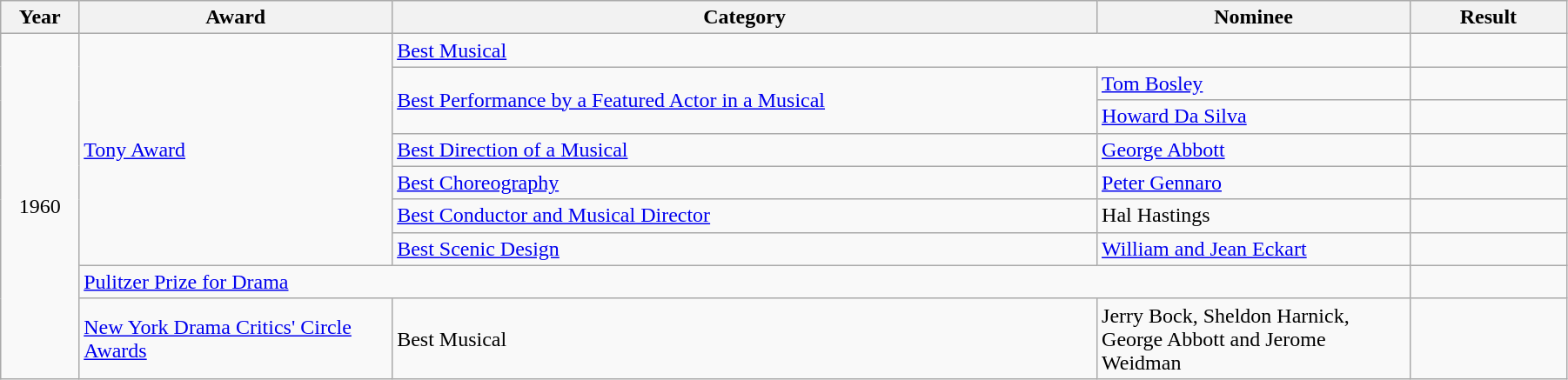<table class="wikitable" width="95%">
<tr>
<th width="5%">Year</th>
<th width="20%">Award</th>
<th width="45%">Category</th>
<th width="20%">Nominee</th>
<th width="10%">Result</th>
</tr>
<tr>
<td rowspan="9" align="center">1960</td>
<td rowspan="7"><a href='#'>Tony Award</a></td>
<td colspan="2"><a href='#'>Best Musical</a></td>
<td></td>
</tr>
<tr>
<td rowspan="2"><a href='#'>Best Performance by a Featured Actor in a Musical</a></td>
<td><a href='#'>Tom Bosley</a></td>
<td></td>
</tr>
<tr>
<td><a href='#'>Howard Da Silva</a></td>
<td></td>
</tr>
<tr>
<td><a href='#'>Best Direction of a Musical</a></td>
<td><a href='#'>George Abbott</a></td>
<td></td>
</tr>
<tr>
<td><a href='#'>Best Choreography</a></td>
<td><a href='#'>Peter Gennaro</a></td>
<td></td>
</tr>
<tr>
<td><a href='#'>Best Conductor and Musical Director</a></td>
<td>Hal Hastings</td>
<td></td>
</tr>
<tr>
<td><a href='#'>Best Scenic Design</a></td>
<td><a href='#'>William and Jean Eckart</a></td>
<td></td>
</tr>
<tr>
<td colspan="3"><a href='#'>Pulitzer Prize for Drama</a></td>
<td></td>
</tr>
<tr>
<td><a href='#'>New York Drama Critics' Circle Awards</a></td>
<td>Best Musical</td>
<td>Jerry Bock, Sheldon Harnick, George Abbott and Jerome Weidman</td>
<td></td>
</tr>
</table>
